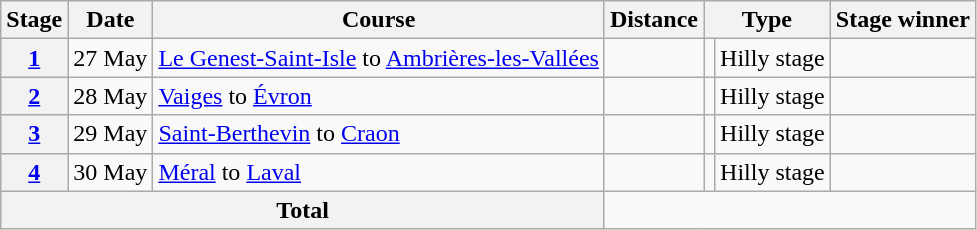<table class="wikitable">
<tr>
<th scope="col">Stage</th>
<th scope="col">Date</th>
<th scope="col">Course</th>
<th scope="col">Distance</th>
<th scope="col" colspan="2">Type</th>
<th scope="col">Stage winner</th>
</tr>
<tr>
<th scope="row" style="text-align:center;"><a href='#'>1</a></th>
<td style="text-align:center;">27 May</td>
<td><a href='#'>Le Genest-Saint-Isle</a> to <a href='#'>Ambrières-les-Vallées</a></td>
<td style="text-align:center;"></td>
<td></td>
<td>Hilly stage</td>
<td></td>
</tr>
<tr>
<th scope="row" style="text-align:center;"><a href='#'>2</a></th>
<td style="text-align:center;">28 May</td>
<td><a href='#'>Vaiges</a> to <a href='#'>Évron</a></td>
<td style="text-align:center;"></td>
<td></td>
<td>Hilly stage</td>
<td></td>
</tr>
<tr>
<th scope="row" style="text-align:center;"><a href='#'>3</a></th>
<td style="text-align:center;">29 May</td>
<td><a href='#'>Saint-Berthevin</a> to <a href='#'>Craon</a></td>
<td style="text-align:center;"></td>
<td></td>
<td>Hilly stage</td>
<td></td>
</tr>
<tr>
<th scope="row" style="text-align:center;"><a href='#'>4</a></th>
<td style="text-align:center;">30 May</td>
<td><a href='#'>Méral</a> to <a href='#'>Laval</a></td>
<td style="text-align:center;"></td>
<td></td>
<td>Hilly stage</td>
<td></td>
</tr>
<tr>
<th colspan="3">Total</th>
<td colspan="4" style="text-align:center;"></td>
</tr>
</table>
